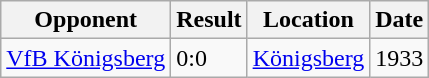<table class="wikitable">
<tr>
<th>Opponent</th>
<th>Result</th>
<th>Location</th>
<th>Date</th>
</tr>
<tr>
<td> <a href='#'>VfB Königsberg</a></td>
<td>0:0</td>
<td><a href='#'>Königsberg</a></td>
<td>1933</td>
</tr>
</table>
